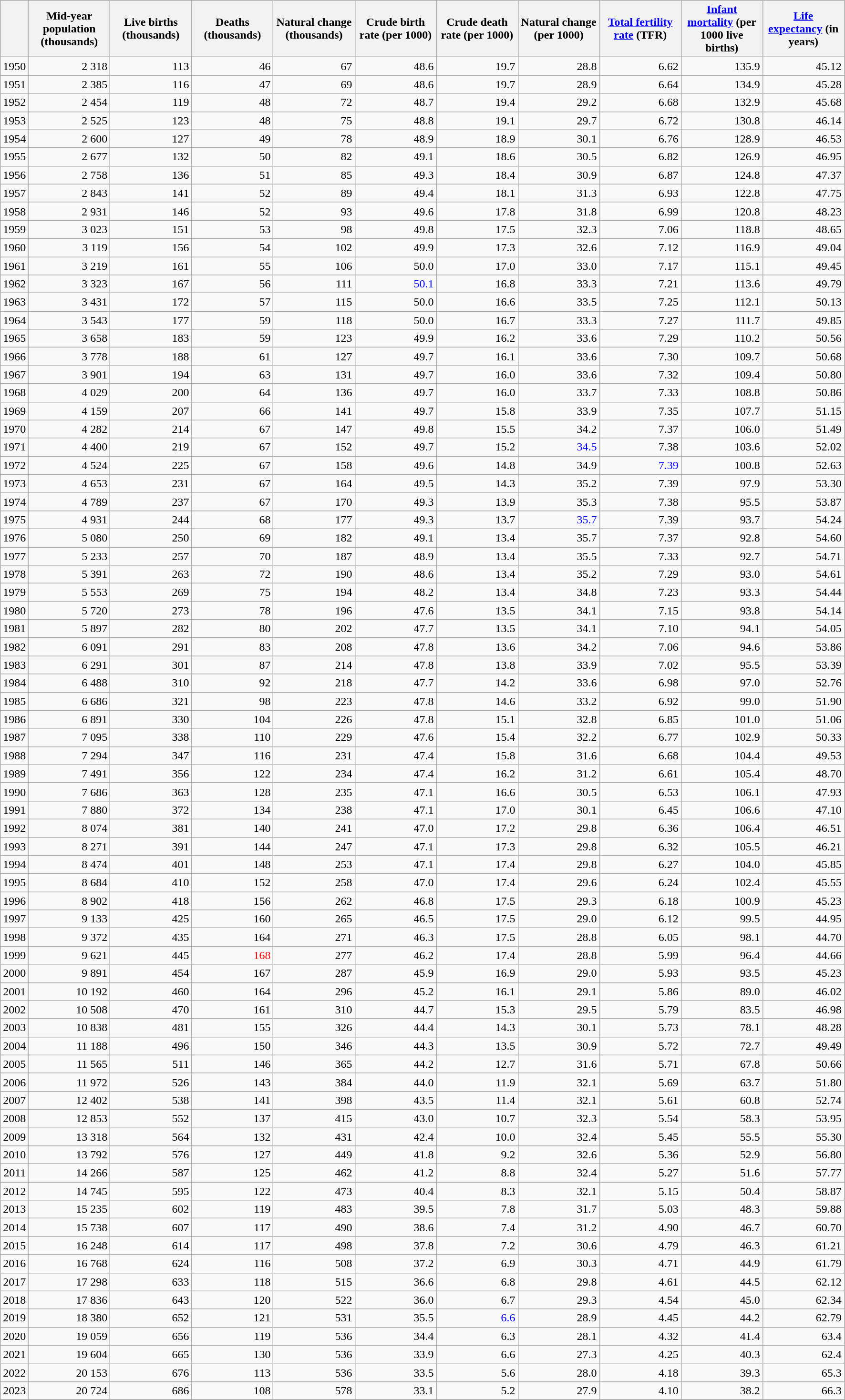<table class="wikitable sortable" style="text-align:right">
<tr>
<th></th>
<th style="width:80pt;">Mid-year population (thousands)</th>
<th style="width:80pt;">Live births (thousands)</th>
<th style="width:80pt;">Deaths (thousands)</th>
<th style="width:80pt;">Natural change (thousands)</th>
<th style="width:80pt;">Crude birth rate (per 1000)</th>
<th style="width:80pt;">Crude death rate (per 1000)</th>
<th style="width:80pt;">Natural change (per 1000)</th>
<th style="width:80pt;"><a href='#'>Total fertility rate</a> (TFR)</th>
<th style="width:80pt;"><a href='#'>Infant mortality</a> (per 1000 live births)</th>
<th style="width:80pt;"><a href='#'>Life expectancy</a> (in years)</th>
</tr>
<tr>
<td>1950</td>
<td>2 318</td>
<td>   113</td>
<td>   46</td>
<td>   67</td>
<td>48.6</td>
<td>19.7</td>
<td>28.8</td>
<td>6.62</td>
<td>135.9</td>
<td>45.12</td>
</tr>
<tr>
<td>1951</td>
<td>  2 385</td>
<td>  116</td>
<td>  47</td>
<td>  69</td>
<td>48.6</td>
<td>19.7</td>
<td>28.9</td>
<td>6.64</td>
<td>134.9</td>
<td>45.28</td>
</tr>
<tr>
<td>1952</td>
<td>  2 454</td>
<td>  119</td>
<td>  48</td>
<td>  72</td>
<td>48.7</td>
<td>19.4</td>
<td>29.2</td>
<td>6.68</td>
<td>132.9</td>
<td>45.68</td>
</tr>
<tr>
<td>1953</td>
<td>  2 525</td>
<td>  123</td>
<td>  48</td>
<td>  75</td>
<td>48.8</td>
<td>19.1</td>
<td>29.7</td>
<td>6.72</td>
<td>130.8</td>
<td>46.14</td>
</tr>
<tr>
<td>1954</td>
<td>  2 600</td>
<td>  127</td>
<td>  49</td>
<td>  78</td>
<td>48.9</td>
<td>18.9</td>
<td>30.1</td>
<td>6.76</td>
<td>128.9</td>
<td>46.53</td>
</tr>
<tr>
<td>1955</td>
<td>  2 677</td>
<td>  132</td>
<td>  50</td>
<td>  82</td>
<td>49.1</td>
<td>18.6</td>
<td>30.5</td>
<td>6.82</td>
<td>126.9</td>
<td>46.95</td>
</tr>
<tr>
<td>1956</td>
<td>  2 758</td>
<td>  136</td>
<td>  51</td>
<td>  85</td>
<td>49.3</td>
<td>18.4</td>
<td>30.9</td>
<td>6.87</td>
<td>124.8</td>
<td>47.37</td>
</tr>
<tr>
<td>1957</td>
<td>  2 843</td>
<td>  141</td>
<td>  52</td>
<td>  89</td>
<td>49.4</td>
<td>18.1</td>
<td>31.3</td>
<td>6.93</td>
<td>122.8</td>
<td>47.75</td>
</tr>
<tr>
<td>1958</td>
<td>  2 931</td>
<td>  146</td>
<td>  52</td>
<td>  93</td>
<td>49.6</td>
<td>17.8</td>
<td>31.8</td>
<td>6.99</td>
<td>120.8</td>
<td>48.23</td>
</tr>
<tr>
<td>1959</td>
<td>  3 023</td>
<td>  151</td>
<td>  53</td>
<td>  98</td>
<td>49.8</td>
<td>17.5</td>
<td>32.3</td>
<td>7.06</td>
<td>118.8</td>
<td>48.65</td>
</tr>
<tr>
<td>1960</td>
<td>  3 119</td>
<td>  156</td>
<td>  54</td>
<td>  102</td>
<td>49.9</td>
<td>17.3</td>
<td>32.6</td>
<td>7.12</td>
<td>116.9</td>
<td>49.04</td>
</tr>
<tr>
<td>1961</td>
<td>  3 219</td>
<td>  161</td>
<td>  55</td>
<td>  106</td>
<td>50.0</td>
<td>17.0</td>
<td>33.0</td>
<td>7.17</td>
<td>115.1</td>
<td>49.45</td>
</tr>
<tr>
<td>1962</td>
<td>  3 323</td>
<td>  167</td>
<td>  56</td>
<td>  111</td>
<td style="color:blue">50.1</td>
<td>16.8</td>
<td>33.3</td>
<td>7.21</td>
<td>113.6</td>
<td>49.79</td>
</tr>
<tr>
<td>1963</td>
<td>  3 431</td>
<td>  172</td>
<td>  57</td>
<td>  115</td>
<td>50.0</td>
<td>16.6</td>
<td>33.5</td>
<td>7.25</td>
<td>112.1</td>
<td>50.13</td>
</tr>
<tr>
<td>1964</td>
<td>  3 543</td>
<td>  177</td>
<td>  59</td>
<td>  118</td>
<td>50.0</td>
<td>16.7</td>
<td>33.3</td>
<td>7.27</td>
<td>111.7</td>
<td>49.85</td>
</tr>
<tr>
<td>1965</td>
<td>  3 658</td>
<td>  183</td>
<td>  59</td>
<td>  123</td>
<td>49.9</td>
<td>16.2</td>
<td>33.6</td>
<td>7.29</td>
<td>110.2</td>
<td>50.56</td>
</tr>
<tr>
<td>1966</td>
<td>  3 778</td>
<td>  188</td>
<td>  61</td>
<td>  127</td>
<td>49.7</td>
<td>16.1</td>
<td>33.6</td>
<td>7.30</td>
<td>109.7</td>
<td>50.68</td>
</tr>
<tr>
<td>1967</td>
<td>  3 901</td>
<td>  194</td>
<td>  63</td>
<td>  131</td>
<td>49.7</td>
<td>16.0</td>
<td>33.6</td>
<td>7.32</td>
<td>109.4</td>
<td>50.80</td>
</tr>
<tr>
<td>1968</td>
<td>  4 029</td>
<td>  200</td>
<td>  64</td>
<td>  136</td>
<td>49.7</td>
<td>16.0</td>
<td>33.7</td>
<td>7.33</td>
<td>108.8</td>
<td>50.86</td>
</tr>
<tr>
<td>1969</td>
<td>  4 159</td>
<td>  207</td>
<td>  66</td>
<td>  141</td>
<td>49.7</td>
<td>15.8</td>
<td>33.9</td>
<td>7.35</td>
<td>107.7</td>
<td>51.15</td>
</tr>
<tr>
<td>1970</td>
<td>  4 282</td>
<td>  214</td>
<td>  67</td>
<td>  147</td>
<td>49.8</td>
<td>15.5</td>
<td>34.2</td>
<td>7.37</td>
<td>106.0</td>
<td>51.49</td>
</tr>
<tr>
<td>1971</td>
<td>  4 400</td>
<td>  219</td>
<td>  67</td>
<td>  152</td>
<td>49.7</td>
<td>15.2</td>
<td style="color:blue">34.5</td>
<td>7.38</td>
<td>103.6</td>
<td>52.02</td>
</tr>
<tr>
<td>1972</td>
<td>  4 524</td>
<td>  225</td>
<td>  67</td>
<td>  158</td>
<td>49.6</td>
<td>14.8</td>
<td>34.9</td>
<td style="color:blue">7.39</td>
<td>100.8</td>
<td>52.63</td>
</tr>
<tr>
<td>1973</td>
<td>  4 653</td>
<td>  231</td>
<td>  67</td>
<td>  164</td>
<td>49.5</td>
<td>14.3</td>
<td>35.2</td>
<td>7.39</td>
<td>97.9</td>
<td>53.30</td>
</tr>
<tr>
<td>1974</td>
<td>  4 789</td>
<td>  237</td>
<td>  67</td>
<td>  170</td>
<td>49.3</td>
<td>13.9</td>
<td>35.3</td>
<td>7.38</td>
<td>95.5</td>
<td>53.87</td>
</tr>
<tr>
<td>1975</td>
<td>  4 931</td>
<td>  244</td>
<td>  68</td>
<td>  177</td>
<td>49.3</td>
<td>13.7</td>
<td style="color:blue">35.7</td>
<td>7.39</td>
<td>93.7</td>
<td>54.24</td>
</tr>
<tr>
<td>1976</td>
<td>  5 080</td>
<td>  250</td>
<td>  69</td>
<td>  182</td>
<td>49.1</td>
<td>13.4</td>
<td>35.7</td>
<td>7.37</td>
<td>92.8</td>
<td>54.60</td>
</tr>
<tr>
<td>1977</td>
<td>  5 233</td>
<td>  257</td>
<td>  70</td>
<td>  187</td>
<td>48.9</td>
<td>13.4</td>
<td>35.5</td>
<td>7.33</td>
<td>92.7</td>
<td>54.71</td>
</tr>
<tr>
<td>1978</td>
<td>  5 391</td>
<td>  263</td>
<td>  72</td>
<td>  190</td>
<td>48.6</td>
<td>13.4</td>
<td>35.2</td>
<td>7.29</td>
<td>93.0</td>
<td>54.61</td>
</tr>
<tr>
<td>1979</td>
<td>  5 553</td>
<td>  269</td>
<td>  75</td>
<td>  194</td>
<td>48.2</td>
<td>13.4</td>
<td>34.8</td>
<td>7.23</td>
<td>93.3</td>
<td>54.44</td>
</tr>
<tr>
<td>1980</td>
<td>  5 720</td>
<td>  273</td>
<td>  78</td>
<td>  196</td>
<td>47.6</td>
<td>13.5</td>
<td>34.1</td>
<td>7.15</td>
<td>93.8</td>
<td>54.14</td>
</tr>
<tr>
<td>1981</td>
<td>  5 897</td>
<td>  282</td>
<td>  80</td>
<td>  202</td>
<td>47.7</td>
<td>13.5</td>
<td>34.1</td>
<td>7.10</td>
<td>94.1</td>
<td>54.05</td>
</tr>
<tr>
<td>1982</td>
<td>  6 091</td>
<td>  291</td>
<td>  83</td>
<td>  208</td>
<td>47.8</td>
<td>13.6</td>
<td>34.2</td>
<td>7.06</td>
<td>94.6</td>
<td>53.86</td>
</tr>
<tr>
<td>1983</td>
<td>  6 291</td>
<td>  301</td>
<td>  87</td>
<td>  214</td>
<td>47.8</td>
<td>13.8</td>
<td>33.9</td>
<td>7.02</td>
<td>95.5</td>
<td>53.39</td>
</tr>
<tr>
<td>1984</td>
<td>  6 488</td>
<td>  310</td>
<td>  92</td>
<td>  218</td>
<td>47.7</td>
<td>14.2</td>
<td>33.6</td>
<td>6.98</td>
<td>97.0</td>
<td>52.76</td>
</tr>
<tr>
<td>1985</td>
<td>  6 686</td>
<td>  321</td>
<td>  98</td>
<td>  223</td>
<td>47.8</td>
<td>14.6</td>
<td>33.2</td>
<td>6.92</td>
<td>99.0</td>
<td>51.90</td>
</tr>
<tr>
<td>1986</td>
<td>  6 891</td>
<td>  330</td>
<td>  104</td>
<td>  226</td>
<td>47.8</td>
<td>15.1</td>
<td>32.8</td>
<td>6.85</td>
<td>101.0</td>
<td>51.06</td>
</tr>
<tr>
<td>1987</td>
<td>  7 095</td>
<td>  338</td>
<td>  110</td>
<td>  229</td>
<td>47.6</td>
<td>15.4</td>
<td>32.2</td>
<td>6.77</td>
<td>102.9</td>
<td>50.33</td>
</tr>
<tr>
<td>1988</td>
<td>  7 294</td>
<td>  347</td>
<td>  116</td>
<td>  231</td>
<td>47.4</td>
<td>15.8</td>
<td>31.6</td>
<td>6.68</td>
<td>104.4</td>
<td>49.53</td>
</tr>
<tr>
<td>1989</td>
<td>  7 491</td>
<td>  356</td>
<td>  122</td>
<td>  234</td>
<td>47.4</td>
<td>16.2</td>
<td>31.2</td>
<td>6.61</td>
<td>105.4</td>
<td>48.70</td>
</tr>
<tr>
<td>1990</td>
<td>  7 686</td>
<td>  363</td>
<td>  128</td>
<td>  235</td>
<td>47.1</td>
<td>16.6</td>
<td>30.5</td>
<td>6.53</td>
<td>106.1</td>
<td>47.93</td>
</tr>
<tr>
<td>1991</td>
<td>  7 880</td>
<td>  372</td>
<td>  134</td>
<td>  238</td>
<td>47.1</td>
<td>17.0</td>
<td>30.1</td>
<td>6.45</td>
<td>106.6</td>
<td>47.10</td>
</tr>
<tr>
<td>1992</td>
<td>  8 074</td>
<td>  381</td>
<td>  140</td>
<td>  241</td>
<td>47.0</td>
<td>17.2</td>
<td>29.8</td>
<td>6.36</td>
<td>106.4</td>
<td>46.51</td>
</tr>
<tr>
<td>1993</td>
<td>  8 271</td>
<td>  391</td>
<td>  144</td>
<td>  247</td>
<td>47.1</td>
<td>17.3</td>
<td>29.8</td>
<td>6.32</td>
<td>105.5</td>
<td>46.21</td>
</tr>
<tr>
<td>1994</td>
<td>  8 474</td>
<td>  401</td>
<td>  148</td>
<td>  253</td>
<td>47.1</td>
<td>17.4</td>
<td>29.8</td>
<td>6.27</td>
<td>104.0</td>
<td>45.85</td>
</tr>
<tr>
<td>1995</td>
<td>  8 684</td>
<td>  410</td>
<td>  152</td>
<td>  258</td>
<td>47.0</td>
<td>17.4</td>
<td>29.6</td>
<td>6.24</td>
<td>102.4</td>
<td>45.55</td>
</tr>
<tr>
<td>1996</td>
<td>  8 902</td>
<td>  418</td>
<td>  156</td>
<td>  262</td>
<td>46.8</td>
<td>17.5</td>
<td>29.3</td>
<td>6.18</td>
<td>100.9</td>
<td>45.23</td>
</tr>
<tr>
<td>1997</td>
<td>  9 133</td>
<td>  425</td>
<td>  160</td>
<td>  265</td>
<td>46.5</td>
<td>17.5</td>
<td>29.0</td>
<td>6.12</td>
<td>99.5</td>
<td>44.95</td>
</tr>
<tr>
<td>1998</td>
<td>  9 372</td>
<td>  435</td>
<td>  164</td>
<td>  271</td>
<td>46.3</td>
<td>17.5</td>
<td>28.8</td>
<td>6.05</td>
<td>98.1</td>
<td>44.70</td>
</tr>
<tr>
<td>1999</td>
<td>  9 621</td>
<td>  445</td>
<td style="color:red">  168</td>
<td>  277</td>
<td>46.2</td>
<td>17.4</td>
<td>28.8</td>
<td>5.99</td>
<td>96.4</td>
<td>44.66</td>
</tr>
<tr>
<td>2000</td>
<td>  9 891</td>
<td>  454</td>
<td>  167</td>
<td>  287</td>
<td>45.9</td>
<td>16.9</td>
<td>29.0</td>
<td>5.93</td>
<td>93.5</td>
<td>45.23</td>
</tr>
<tr>
<td>2001</td>
<td>  10 192</td>
<td>  460</td>
<td>  164</td>
<td>  296</td>
<td>45.2</td>
<td>16.1</td>
<td>29.1</td>
<td>5.86</td>
<td>89.0</td>
<td>46.02</td>
</tr>
<tr>
<td>2002</td>
<td>  10 508</td>
<td>  470</td>
<td>  161</td>
<td>  310</td>
<td>44.7</td>
<td>15.3</td>
<td>29.5</td>
<td>5.79</td>
<td>83.5</td>
<td>46.98</td>
</tr>
<tr>
<td>2003</td>
<td>  10 838</td>
<td>  481</td>
<td>  155</td>
<td>  326</td>
<td>44.4</td>
<td>14.3</td>
<td>30.1</td>
<td>5.73</td>
<td>78.1</td>
<td>48.28</td>
</tr>
<tr>
<td>2004</td>
<td>  11 188</td>
<td>  496</td>
<td>  150</td>
<td>  346</td>
<td>44.3</td>
<td>13.5</td>
<td>30.9</td>
<td>5.72</td>
<td>72.7</td>
<td>49.49</td>
</tr>
<tr>
<td>2005</td>
<td>  11 565</td>
<td>  511</td>
<td>  146</td>
<td>  365</td>
<td>44.2</td>
<td>12.7</td>
<td>31.6</td>
<td>5.71</td>
<td>67.8</td>
<td>50.66</td>
</tr>
<tr>
<td>2006</td>
<td>  11 972</td>
<td>  526</td>
<td>  143</td>
<td>  384</td>
<td>44.0</td>
<td>11.9</td>
<td>32.1</td>
<td>5.69</td>
<td>63.7</td>
<td>51.80</td>
</tr>
<tr>
<td>2007</td>
<td>  12 402</td>
<td>  538</td>
<td>  141</td>
<td>  398</td>
<td>43.5</td>
<td>11.4</td>
<td>32.1</td>
<td>5.61</td>
<td>60.8</td>
<td>52.74</td>
</tr>
<tr>
<td>2008</td>
<td>  12 853</td>
<td>  552</td>
<td>  137</td>
<td>  415</td>
<td>43.0</td>
<td>10.7</td>
<td>32.3</td>
<td>5.54</td>
<td>58.3</td>
<td>53.95</td>
</tr>
<tr>
<td>2009</td>
<td>  13 318</td>
<td>  564</td>
<td>  132</td>
<td>  431</td>
<td>42.4</td>
<td>10.0</td>
<td>32.4</td>
<td>5.45</td>
<td>55.5</td>
<td>55.30</td>
</tr>
<tr>
<td>2010</td>
<td>  13 792</td>
<td>  576</td>
<td>  127</td>
<td>  449</td>
<td>41.8</td>
<td>9.2</td>
<td>32.6</td>
<td>5.36</td>
<td>52.9</td>
<td>56.80</td>
</tr>
<tr>
<td>2011</td>
<td>  14 266</td>
<td>  587</td>
<td>  125</td>
<td>  462</td>
<td>41.2</td>
<td>8.8</td>
<td>32.4</td>
<td>5.27</td>
<td>51.6</td>
<td>57.77</td>
</tr>
<tr>
<td>2012</td>
<td>  14 745</td>
<td>  595</td>
<td>  122</td>
<td>  473</td>
<td>40.4</td>
<td>8.3</td>
<td>32.1</td>
<td>5.15</td>
<td>50.4</td>
<td>58.87</td>
</tr>
<tr>
<td>2013</td>
<td>  15 235</td>
<td>  602</td>
<td>  119</td>
<td>  483</td>
<td>39.5</td>
<td>7.8</td>
<td>31.7</td>
<td>5.03</td>
<td>48.3</td>
<td>59.88</td>
</tr>
<tr>
<td>2014</td>
<td>  15 738</td>
<td>  607</td>
<td>  117</td>
<td>  490</td>
<td>38.6</td>
<td>7.4</td>
<td>31.2</td>
<td>4.90</td>
<td>46.7</td>
<td>60.70</td>
</tr>
<tr>
<td>2015</td>
<td>  16 248</td>
<td>  614</td>
<td>  117</td>
<td>  498</td>
<td>37.8</td>
<td>7.2</td>
<td>30.6</td>
<td>4.79</td>
<td>46.3</td>
<td>61.21</td>
</tr>
<tr>
<td>2016</td>
<td>  16 768</td>
<td>  624</td>
<td>  116</td>
<td>  508</td>
<td>37.2</td>
<td>6.9</td>
<td>30.3</td>
<td>4.71</td>
<td>44.9</td>
<td>61.79</td>
</tr>
<tr>
<td>2017</td>
<td>  17 298</td>
<td>  633</td>
<td>  118</td>
<td>  515</td>
<td>36.6</td>
<td>6.8</td>
<td>29.8</td>
<td>4.61</td>
<td>44.5</td>
<td>62.12</td>
</tr>
<tr>
<td>2018</td>
<td>  17 836</td>
<td>  643</td>
<td>  120</td>
<td>  522</td>
<td>36.0</td>
<td>6.7</td>
<td>29.3</td>
<td>4.54</td>
<td>45.0</td>
<td>62.34</td>
</tr>
<tr>
<td>2019</td>
<td>  18 380</td>
<td>  652</td>
<td>  121</td>
<td>  531</td>
<td>35.5</td>
<td style="color:blue">6.6</td>
<td>28.9</td>
<td>4.45</td>
<td>44.2</td>
<td>62.79</td>
</tr>
<tr>
<td>2020</td>
<td>  19 059</td>
<td>  656</td>
<td>  119</td>
<td>536</td>
<td>34.4</td>
<td>6.3</td>
<td>28.1</td>
<td>4.32</td>
<td>41.4</td>
<td>63.4</td>
</tr>
<tr>
<td>2021</td>
<td>  19 604</td>
<td>  665</td>
<td>  130</td>
<td>  536</td>
<td>33.9</td>
<td>6.6</td>
<td>27.3</td>
<td>4.25</td>
<td>40.3</td>
<td>62.4</td>
</tr>
<tr>
<td>2022</td>
<td>  20 153</td>
<td>  676</td>
<td>  113</td>
<td>  536</td>
<td>33.5</td>
<td>5.6</td>
<td>28.0</td>
<td>4.18</td>
<td>39.3</td>
<td>65.3</td>
</tr>
<tr>
<td>2023</td>
<td>  20 724</td>
<td>  686</td>
<td>  108</td>
<td>  578</td>
<td>33.1</td>
<td>5.2</td>
<td>27.9</td>
<td>4.10</td>
<td>38.2</td>
<td>66.3</td>
</tr>
<tr>
</tr>
</table>
